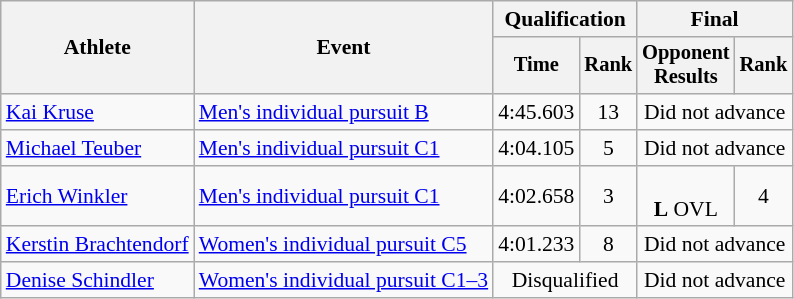<table class="wikitable" style="font-size:90%">
<tr>
<th rowspan=2>Athlete</th>
<th rowspan=2>Event</th>
<th colspan=2>Qualification</th>
<th colspan=2>Final</th>
</tr>
<tr style="font-size:95%">
<th>Time</th>
<th>Rank</th>
<th>Opponent<br>Results</th>
<th>Rank</th>
</tr>
<tr align=center>
<td align=left><a href='#'>Kai Kruse</a></td>
<td align=left><a href='#'>Men's individual pursuit B</a></td>
<td>4:45.603</td>
<td>13</td>
<td colspan=2>Did not advance</td>
</tr>
<tr align=center>
<td align=left><a href='#'>Michael Teuber</a></td>
<td align=left><a href='#'>Men's individual pursuit C1</a></td>
<td>4:04.105</td>
<td>5</td>
<td colspan=2>Did not advance</td>
</tr>
<tr align=center>
<td align=left><a href='#'>Erich Winkler</a></td>
<td align=left><a href='#'>Men's individual pursuit C1</a></td>
<td>4:02.658</td>
<td>3</td>
<td><br><strong>L</strong> OVL</td>
<td>4</td>
</tr>
<tr align=center>
<td align=left><a href='#'>Kerstin Brachtendorf</a></td>
<td align=left><a href='#'>Women's individual pursuit C5</a></td>
<td>4:01.233</td>
<td>8</td>
<td colspan=2>Did not advance</td>
</tr>
<tr align=center>
<td align=left><a href='#'>Denise Schindler</a></td>
<td align=left><a href='#'>Women's individual pursuit C1–3</a></td>
<td colspan=2>Disqualified</td>
<td colspan=2>Did not advance</td>
</tr>
</table>
